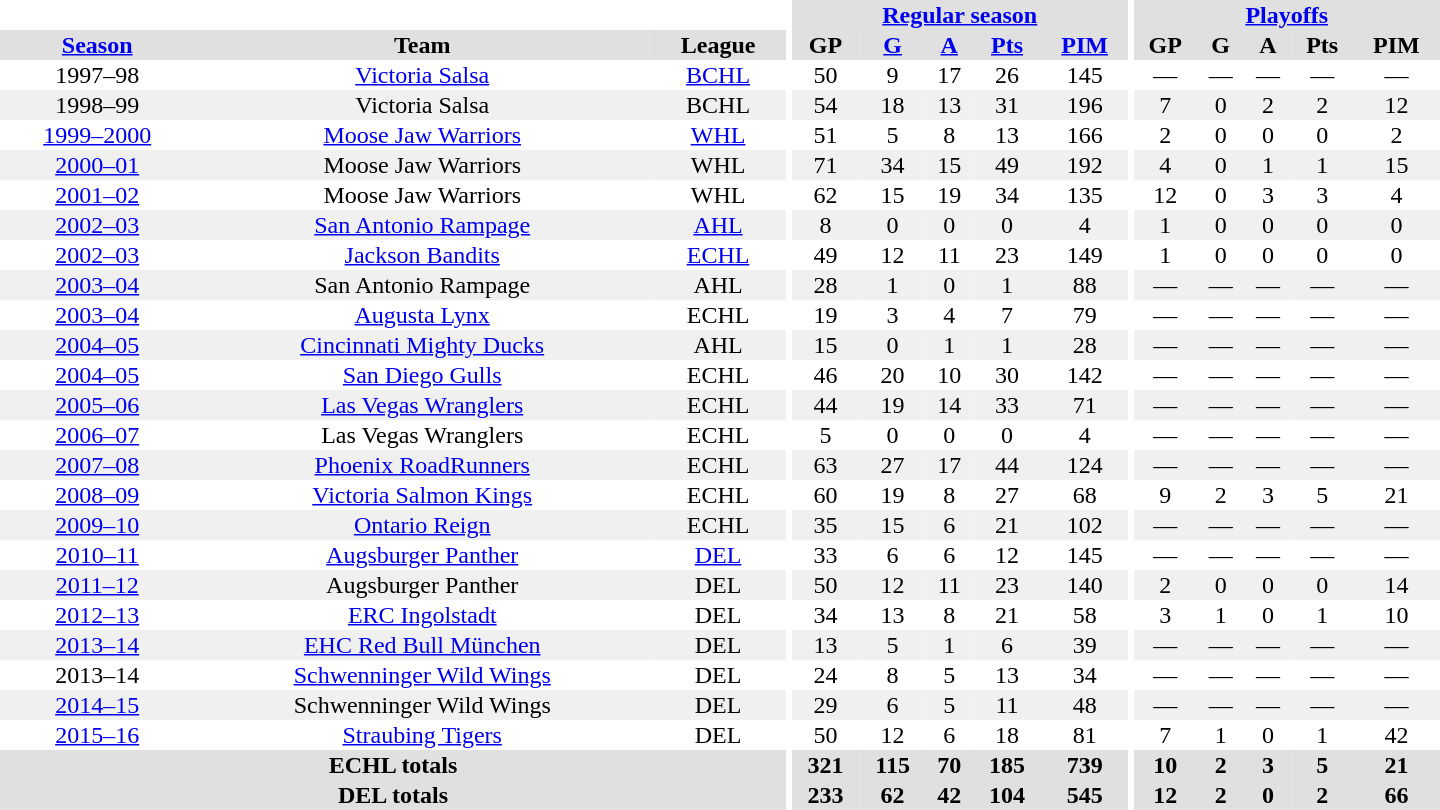<table border="0" cellpadding="1" cellspacing="0" style="text-align:center; width:60em">
<tr bgcolor="#e0e0e0">
<th colspan="3" bgcolor="#ffffff"></th>
<th rowspan="99" bgcolor="#ffffff"></th>
<th colspan="5"><a href='#'>Regular season</a></th>
<th rowspan="99" bgcolor="#ffffff"></th>
<th colspan="5"><a href='#'>Playoffs</a></th>
</tr>
<tr bgcolor="#e0e0e0">
<th><a href='#'>Season</a></th>
<th>Team</th>
<th>League</th>
<th>GP</th>
<th><a href='#'>G</a></th>
<th><a href='#'>A</a></th>
<th><a href='#'>Pts</a></th>
<th><a href='#'>PIM</a></th>
<th>GP</th>
<th>G</th>
<th>A</th>
<th>Pts</th>
<th>PIM</th>
</tr>
<tr>
<td>1997–98</td>
<td><a href='#'>Victoria Salsa</a></td>
<td><a href='#'>BCHL</a></td>
<td>50</td>
<td>9</td>
<td>17</td>
<td>26</td>
<td>145</td>
<td>—</td>
<td>—</td>
<td>—</td>
<td>—</td>
<td>—</td>
</tr>
<tr bgcolor="#f0f0f0">
<td>1998–99</td>
<td>Victoria Salsa</td>
<td>BCHL</td>
<td>54</td>
<td>18</td>
<td>13</td>
<td>31</td>
<td>196</td>
<td>7</td>
<td>0</td>
<td>2</td>
<td>2</td>
<td>12</td>
</tr>
<tr>
<td><a href='#'>1999–2000</a></td>
<td><a href='#'>Moose Jaw Warriors</a></td>
<td><a href='#'>WHL</a></td>
<td>51</td>
<td>5</td>
<td>8</td>
<td>13</td>
<td>166</td>
<td>2</td>
<td>0</td>
<td>0</td>
<td>0</td>
<td>2</td>
</tr>
<tr bgcolor="#f0f0f0">
<td><a href='#'>2000–01</a></td>
<td>Moose Jaw Warriors</td>
<td>WHL</td>
<td>71</td>
<td>34</td>
<td>15</td>
<td>49</td>
<td>192</td>
<td>4</td>
<td>0</td>
<td>1</td>
<td>1</td>
<td>15</td>
</tr>
<tr>
<td><a href='#'>2001–02</a></td>
<td>Moose Jaw Warriors</td>
<td>WHL</td>
<td>62</td>
<td>15</td>
<td>19</td>
<td>34</td>
<td>135</td>
<td>12</td>
<td>0</td>
<td>3</td>
<td>3</td>
<td>4</td>
</tr>
<tr bgcolor="#f0f0f0">
<td><a href='#'>2002–03</a></td>
<td><a href='#'>San Antonio Rampage</a></td>
<td><a href='#'>AHL</a></td>
<td>8</td>
<td>0</td>
<td>0</td>
<td>0</td>
<td>4</td>
<td>1</td>
<td>0</td>
<td>0</td>
<td>0</td>
<td>0</td>
</tr>
<tr>
<td><a href='#'>2002–03</a></td>
<td><a href='#'>Jackson Bandits</a></td>
<td><a href='#'>ECHL</a></td>
<td>49</td>
<td>12</td>
<td>11</td>
<td>23</td>
<td>149</td>
<td>1</td>
<td>0</td>
<td>0</td>
<td>0</td>
<td>0</td>
</tr>
<tr bgcolor="#f0f0f0">
<td><a href='#'>2003–04</a></td>
<td>San Antonio Rampage</td>
<td>AHL</td>
<td>28</td>
<td>1</td>
<td>0</td>
<td>1</td>
<td>88</td>
<td>—</td>
<td>—</td>
<td>—</td>
<td>—</td>
<td>—</td>
</tr>
<tr>
<td><a href='#'>2003–04</a></td>
<td><a href='#'>Augusta Lynx</a></td>
<td>ECHL</td>
<td>19</td>
<td>3</td>
<td>4</td>
<td>7</td>
<td>79</td>
<td>—</td>
<td>—</td>
<td>—</td>
<td>—</td>
<td>—</td>
</tr>
<tr bgcolor="#f0f0f0">
<td><a href='#'>2004–05</a></td>
<td><a href='#'>Cincinnati Mighty Ducks</a></td>
<td>AHL</td>
<td>15</td>
<td>0</td>
<td>1</td>
<td>1</td>
<td>28</td>
<td>—</td>
<td>—</td>
<td>—</td>
<td>—</td>
<td>—</td>
</tr>
<tr>
<td><a href='#'>2004–05</a></td>
<td><a href='#'>San Diego Gulls</a></td>
<td>ECHL</td>
<td>46</td>
<td>20</td>
<td>10</td>
<td>30</td>
<td>142</td>
<td>—</td>
<td>—</td>
<td>—</td>
<td>—</td>
<td>—</td>
</tr>
<tr bgcolor="#f0f0f0">
<td><a href='#'>2005–06</a></td>
<td><a href='#'>Las Vegas Wranglers</a></td>
<td>ECHL</td>
<td>44</td>
<td>19</td>
<td>14</td>
<td>33</td>
<td>71</td>
<td>—</td>
<td>—</td>
<td>—</td>
<td>—</td>
<td>—</td>
</tr>
<tr>
<td><a href='#'>2006–07</a></td>
<td>Las Vegas Wranglers</td>
<td>ECHL</td>
<td>5</td>
<td>0</td>
<td>0</td>
<td>0</td>
<td>4</td>
<td>—</td>
<td>—</td>
<td>—</td>
<td>—</td>
<td>—</td>
</tr>
<tr bgcolor="#f0f0f0">
<td><a href='#'>2007–08</a></td>
<td><a href='#'>Phoenix RoadRunners</a></td>
<td>ECHL</td>
<td>63</td>
<td>27</td>
<td>17</td>
<td>44</td>
<td>124</td>
<td>—</td>
<td>—</td>
<td>—</td>
<td>—</td>
<td>—</td>
</tr>
<tr>
<td><a href='#'>2008–09</a></td>
<td><a href='#'>Victoria Salmon Kings</a></td>
<td>ECHL</td>
<td>60</td>
<td>19</td>
<td>8</td>
<td>27</td>
<td>68</td>
<td>9</td>
<td>2</td>
<td>3</td>
<td>5</td>
<td>21</td>
</tr>
<tr bgcolor="#f0f0f0">
<td><a href='#'>2009–10</a></td>
<td><a href='#'>Ontario Reign</a></td>
<td>ECHL</td>
<td>35</td>
<td>15</td>
<td>6</td>
<td>21</td>
<td>102</td>
<td>—</td>
<td>—</td>
<td>—</td>
<td>—</td>
<td>—</td>
</tr>
<tr>
<td><a href='#'>2010–11</a></td>
<td><a href='#'>Augsburger Panther</a></td>
<td><a href='#'>DEL</a></td>
<td>33</td>
<td>6</td>
<td>6</td>
<td>12</td>
<td>145</td>
<td>—</td>
<td>—</td>
<td>—</td>
<td>—</td>
<td>—</td>
</tr>
<tr bgcolor="#f0f0f0">
<td><a href='#'>2011–12</a></td>
<td>Augsburger Panther</td>
<td>DEL</td>
<td>50</td>
<td>12</td>
<td>11</td>
<td>23</td>
<td>140</td>
<td>2</td>
<td>0</td>
<td>0</td>
<td>0</td>
<td>14</td>
</tr>
<tr>
<td><a href='#'>2012–13</a></td>
<td><a href='#'>ERC Ingolstadt</a></td>
<td>DEL</td>
<td>34</td>
<td>13</td>
<td>8</td>
<td>21</td>
<td>58</td>
<td>3</td>
<td>1</td>
<td>0</td>
<td>1</td>
<td>10</td>
</tr>
<tr bgcolor="#f0f0f0">
<td><a href='#'>2013–14</a></td>
<td><a href='#'>EHC Red Bull München</a></td>
<td>DEL</td>
<td>13</td>
<td>5</td>
<td>1</td>
<td>6</td>
<td>39</td>
<td>—</td>
<td>—</td>
<td>—</td>
<td>—</td>
<td>—</td>
</tr>
<tr>
<td>2013–14</td>
<td><a href='#'>Schwenninger Wild Wings</a></td>
<td>DEL</td>
<td>24</td>
<td>8</td>
<td>5</td>
<td>13</td>
<td>34</td>
<td>—</td>
<td>—</td>
<td>—</td>
<td>—</td>
<td>—</td>
</tr>
<tr bgcolor="#f0f0f0">
<td><a href='#'>2014–15</a></td>
<td>Schwenninger Wild Wings</td>
<td>DEL</td>
<td>29</td>
<td>6</td>
<td>5</td>
<td>11</td>
<td>48</td>
<td>—</td>
<td>—</td>
<td>—</td>
<td>—</td>
<td>—</td>
</tr>
<tr>
<td><a href='#'>2015–16</a></td>
<td><a href='#'>Straubing Tigers</a></td>
<td>DEL</td>
<td>50</td>
<td>12</td>
<td>6</td>
<td>18</td>
<td>81</td>
<td>7</td>
<td>1</td>
<td>0</td>
<td>1</td>
<td>42</td>
</tr>
<tr bgcolor="#e0e0e0">
<th colspan="3">ECHL totals</th>
<th>321</th>
<th>115</th>
<th>70</th>
<th>185</th>
<th>739</th>
<th>10</th>
<th>2</th>
<th>3</th>
<th>5</th>
<th>21</th>
</tr>
<tr bgcolor="#e0e0e0">
<th colspan="3">DEL totals</th>
<th>233</th>
<th>62</th>
<th>42</th>
<th>104</th>
<th>545</th>
<th>12</th>
<th>2</th>
<th>0</th>
<th>2</th>
<th>66</th>
</tr>
</table>
